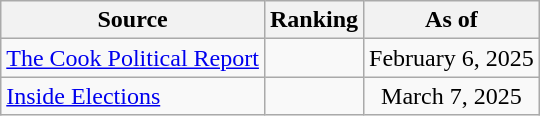<table class="wikitable" style="text-align:center">
<tr>
<th>Source</th>
<th>Ranking</th>
<th>As of</th>
</tr>
<tr>
<td align=left><a href='#'>The Cook Political Report</a></td>
<td></td>
<td>February 6, 2025</td>
</tr>
<tr>
<td align=left><a href='#'>Inside Elections</a></td>
<td></td>
<td>March 7, 2025</td>
</tr>
</table>
